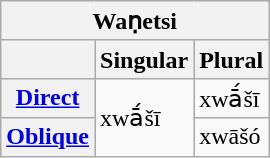<table class="wikitable">
<tr>
<th colspan="3">Waṇetsi</th>
</tr>
<tr>
<th></th>
<th>Singular</th>
<th>Plural</th>
</tr>
<tr>
<th><strong><a href='#'>Direct</a></strong></th>
<td rowspan="2">xwā́šī</td>
<td>xwā́šī</td>
</tr>
<tr>
<th><strong><a href='#'>Oblique</a></strong></th>
<td>xwāšó</td>
</tr>
</table>
